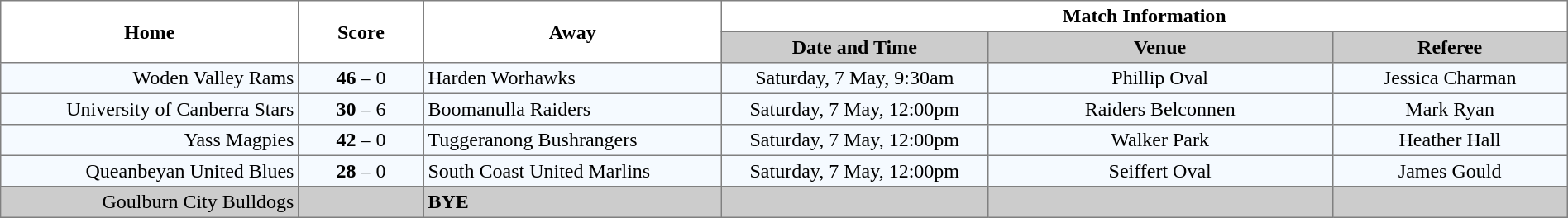<table border="1" cellpadding="3" cellspacing="0" width="100%" style="border-collapse:collapse;  text-align:center;">
<tr>
<th rowspan="2" width="19%">Home</th>
<th rowspan="2" width="8%">Score</th>
<th rowspan="2" width="19%">Away</th>
<th colspan="3">Match Information</th>
</tr>
<tr style="background:#CCCCCC">
<th width="17%">Date and Time</th>
<th width="22%">Venue</th>
<th width="50%">Referee</th>
</tr>
<tr style="text-align:center; background:#f5faff;">
<td align="right">Woden Valley Rams </td>
<td><strong>46</strong> – 0</td>
<td align="left"> Harden Worhawks</td>
<td>Saturday, 7 May, 9:30am</td>
<td>Phillip Oval</td>
<td>Jessica Charman</td>
</tr>
<tr style="text-align:center; background:#f5faff;">
<td align="right">University of Canberra Stars </td>
<td><strong>30</strong> – 6</td>
<td align="left"> Boomanulla Raiders</td>
<td>Saturday, 7 May, 12:00pm</td>
<td>Raiders Belconnen</td>
<td>Mark Ryan</td>
</tr>
<tr style="text-align:center; background:#f5faff;">
<td align="right">Yass Magpies </td>
<td><strong>42</strong> – 0</td>
<td align="left"> Tuggeranong Bushrangers</td>
<td>Saturday, 7 May, 12:00pm</td>
<td>Walker Park</td>
<td>Heather Hall</td>
</tr>
<tr style="text-align:center; background:#f5faff;">
<td align="right">Queanbeyan United Blues </td>
<td><strong>28</strong> – 0</td>
<td align="left"> South Coast United Marlins</td>
<td>Saturday, 7 May, 12:00pm</td>
<td>Seiffert Oval</td>
<td>James Gould</td>
</tr>
<tr style="text-align:center; background:#CCCCCC;">
<td align="right">Goulburn City Bulldogs </td>
<td></td>
<td align="left"><strong>BYE</strong></td>
<td></td>
<td></td>
<td></td>
</tr>
</table>
